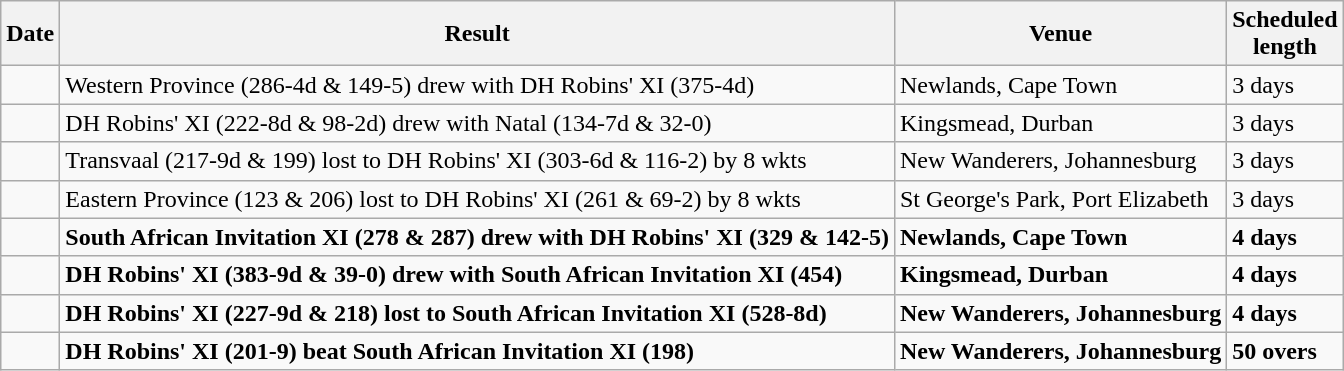<table class="wikitable">
<tr>
<th>Date</th>
<th>Result</th>
<th>Venue</th>
<th>Scheduled<br>length</th>
</tr>
<tr>
<td></td>
<td>Western Province (286-4d & 149-5) drew with DH Robins' XI (375-4d)</td>
<td>Newlands, Cape Town</td>
<td>3 days</td>
</tr>
<tr>
<td></td>
<td>DH Robins' XI (222-8d & 98-2d) drew with Natal (134-7d & 32-0)</td>
<td>Kingsmead, Durban</td>
<td>3 days</td>
</tr>
<tr>
<td></td>
<td>Transvaal (217-9d & 199) lost to DH Robins' XI (303-6d & 116-2) by 8 wkts</td>
<td>New Wanderers, Johannesburg</td>
<td>3 days</td>
</tr>
<tr>
<td></td>
<td>Eastern Province (123 & 206) lost to DH Robins' XI (261 & 69-2) by 8 wkts</td>
<td>St George's Park, Port Elizabeth</td>
<td>3 days</td>
</tr>
<tr>
<td><strong></strong></td>
<td><strong>South African Invitation XI (278 & 287) drew with DH Robins' XI (329 & 142-5)</strong></td>
<td><strong>Newlands, Cape Town</strong></td>
<td><strong>4 days</strong></td>
</tr>
<tr>
<td><strong></strong></td>
<td><strong>DH Robins' XI (383-9d & 39-0) drew with South African Invitation XI (454)</strong></td>
<td><strong>Kingsmead, Durban</strong></td>
<td><strong>4 days</strong></td>
</tr>
<tr>
<td><strong></strong></td>
<td><strong>DH Robins' XI (227-9d & 218) lost to South African Invitation XI (528-8d)</strong></td>
<td><strong>New Wanderers, Johannesburg</strong></td>
<td><strong>4 days</strong></td>
</tr>
<tr>
<td><strong></strong></td>
<td><strong>DH Robins' XI (201-9) beat South African Invitation XI (198)</strong></td>
<td><strong>New Wanderers, Johannesburg</strong></td>
<td><strong>50 overs</strong></td>
</tr>
</table>
